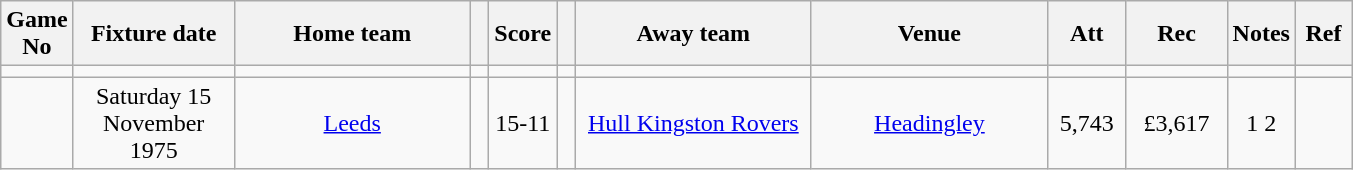<table class="wikitable" style="text-align:center;">
<tr>
<th width=20 abbr="No">Game No</th>
<th width=100 abbr="Date">Fixture date</th>
<th width=150 abbr="Home team">Home team</th>
<th width=5 abbr="space"></th>
<th width=20 abbr="Score">Score</th>
<th width=5 abbr="space"></th>
<th width=150 abbr="Away team">Away team</th>
<th width=150 abbr="Venue">Venue</th>
<th width=45 abbr="Att">Att</th>
<th width=60 abbr="Rec">Rec</th>
<th width=20 abbr="Notes">Notes</th>
<th width=30 abbr="Ref">Ref</th>
</tr>
<tr>
<td></td>
<td></td>
<td></td>
<td></td>
<td></td>
<td></td>
<td></td>
<td></td>
<td></td>
<td></td>
<td></td>
</tr>
<tr>
<td></td>
<td>Saturday 15 November 1975</td>
<td><a href='#'>Leeds</a></td>
<td></td>
<td>15-11</td>
<td></td>
<td><a href='#'>Hull Kingston Rovers</a></td>
<td><a href='#'>Headingley</a></td>
<td>5,743</td>
<td>£3,617</td>
<td>1 2</td>
<td></td>
</tr>
</table>
